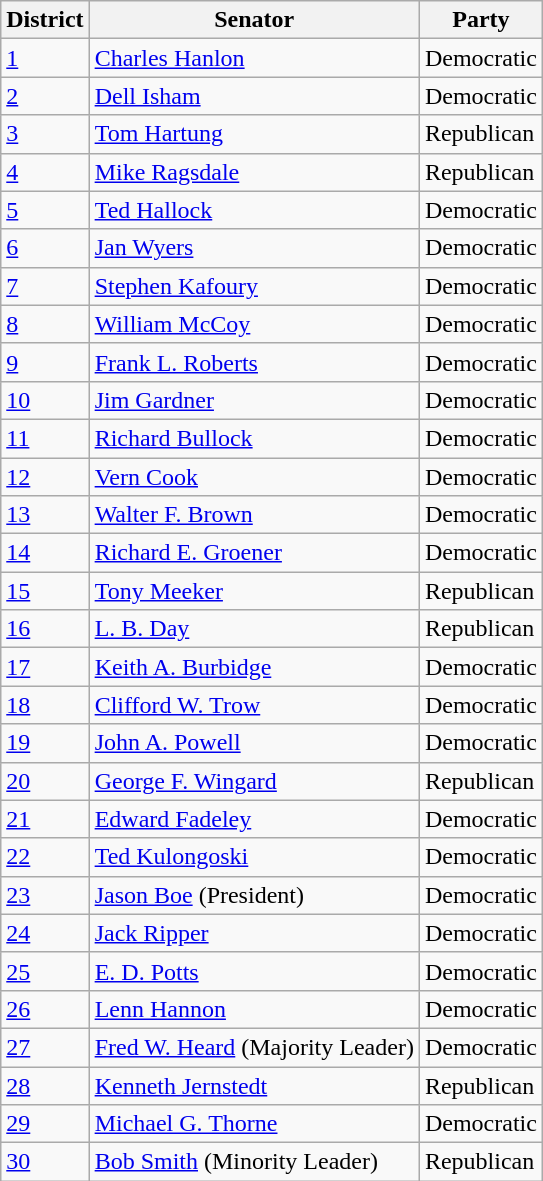<table class="wikitable">
<tr>
<th>District</th>
<th>Senator</th>
<th>Party</th>
</tr>
<tr>
<td><a href='#'>1</a></td>
<td><a href='#'>Charles Hanlon</a></td>
<td>Democratic</td>
</tr>
<tr>
<td><a href='#'>2</a></td>
<td><a href='#'>Dell Isham</a></td>
<td>Democratic</td>
</tr>
<tr>
<td><a href='#'>3</a></td>
<td><a href='#'>Tom Hartung</a></td>
<td>Republican</td>
</tr>
<tr>
<td><a href='#'>4</a></td>
<td><a href='#'>Mike Ragsdale</a></td>
<td>Republican</td>
</tr>
<tr>
<td><a href='#'>5</a></td>
<td><a href='#'>Ted Hallock</a></td>
<td>Democratic</td>
</tr>
<tr>
<td><a href='#'>6</a></td>
<td><a href='#'>Jan Wyers</a></td>
<td>Democratic</td>
</tr>
<tr>
<td><a href='#'>7</a></td>
<td><a href='#'>Stephen Kafoury</a></td>
<td>Democratic</td>
</tr>
<tr>
<td><a href='#'>8</a></td>
<td><a href='#'>William McCoy</a></td>
<td>Democratic</td>
</tr>
<tr>
<td><a href='#'>9</a></td>
<td><a href='#'>Frank L. Roberts</a></td>
<td>Democratic</td>
</tr>
<tr>
<td><a href='#'>10</a></td>
<td><a href='#'>Jim Gardner</a></td>
<td>Democratic</td>
</tr>
<tr>
<td><a href='#'>11</a></td>
<td><a href='#'>Richard Bullock</a></td>
<td>Democratic</td>
</tr>
<tr>
<td><a href='#'>12</a></td>
<td><a href='#'>Vern Cook</a></td>
<td>Democratic</td>
</tr>
<tr>
<td><a href='#'>13</a></td>
<td><a href='#'>Walter F. Brown</a></td>
<td>Democratic</td>
</tr>
<tr>
<td><a href='#'>14</a></td>
<td><a href='#'>Richard E. Groener</a></td>
<td>Democratic</td>
</tr>
<tr>
<td><a href='#'>15</a></td>
<td><a href='#'>Tony Meeker</a></td>
<td>Republican</td>
</tr>
<tr>
<td><a href='#'>16</a></td>
<td><a href='#'>L. B. Day</a></td>
<td>Republican</td>
</tr>
<tr>
<td><a href='#'>17</a></td>
<td><a href='#'>Keith A. Burbidge</a></td>
<td>Democratic</td>
</tr>
<tr>
<td><a href='#'>18</a></td>
<td><a href='#'>Clifford W. Trow</a></td>
<td>Democratic</td>
</tr>
<tr>
<td><a href='#'>19</a></td>
<td><a href='#'>John A. Powell</a></td>
<td>Democratic</td>
</tr>
<tr>
<td><a href='#'>20</a></td>
<td><a href='#'>George F. Wingard</a></td>
<td>Republican</td>
</tr>
<tr>
<td><a href='#'>21</a></td>
<td><a href='#'>Edward Fadeley</a></td>
<td>Democratic</td>
</tr>
<tr>
<td><a href='#'>22</a></td>
<td><a href='#'>Ted Kulongoski</a></td>
<td>Democratic</td>
</tr>
<tr>
<td><a href='#'>23</a></td>
<td><a href='#'>Jason Boe</a> (President)</td>
<td>Democratic</td>
</tr>
<tr>
<td><a href='#'>24</a></td>
<td><a href='#'>Jack Ripper</a></td>
<td>Democratic</td>
</tr>
<tr>
<td><a href='#'>25</a></td>
<td><a href='#'>E. D. Potts</a></td>
<td>Democratic</td>
</tr>
<tr>
<td><a href='#'>26</a></td>
<td><a href='#'>Lenn Hannon</a></td>
<td>Democratic</td>
</tr>
<tr>
<td><a href='#'>27</a></td>
<td><a href='#'>Fred W. Heard</a> (Majority Leader)</td>
<td>Democratic</td>
</tr>
<tr>
<td><a href='#'>28</a></td>
<td><a href='#'>Kenneth Jernstedt</a></td>
<td>Republican</td>
</tr>
<tr>
<td><a href='#'>29</a></td>
<td><a href='#'>Michael G. Thorne</a></td>
<td>Democratic</td>
</tr>
<tr>
<td><a href='#'>30</a></td>
<td><a href='#'>Bob Smith</a> (Minority Leader)</td>
<td>Republican</td>
</tr>
</table>
